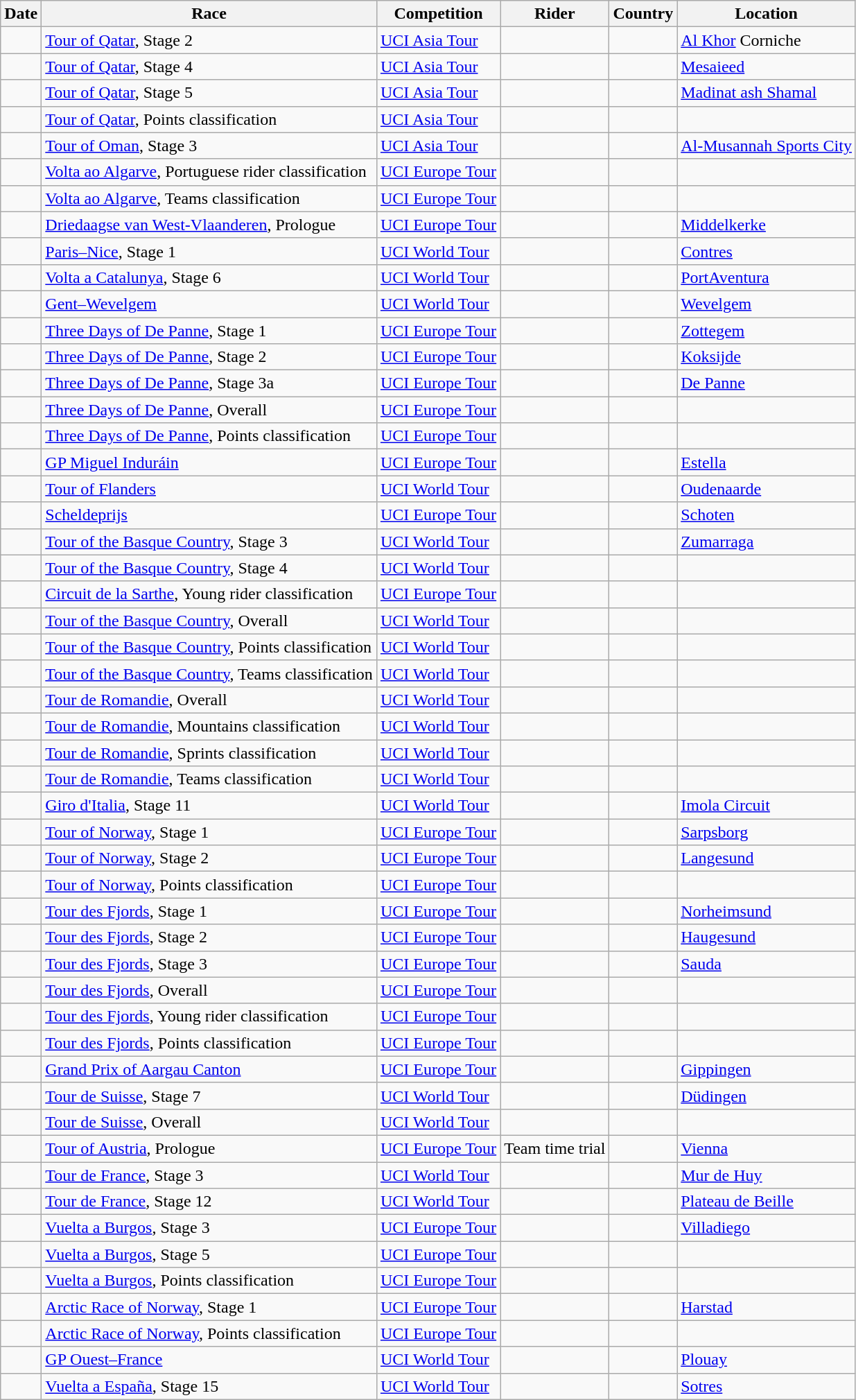<table class="wikitable sortable">
<tr>
<th>Date</th>
<th>Race</th>
<th>Competition</th>
<th>Rider</th>
<th>Country</th>
<th>Location</th>
</tr>
<tr>
<td></td>
<td><a href='#'>Tour of Qatar</a>, Stage 2</td>
<td><a href='#'>UCI Asia Tour</a></td>
<td></td>
<td></td>
<td><a href='#'>Al Khor</a> Corniche</td>
</tr>
<tr>
<td></td>
<td><a href='#'>Tour of Qatar</a>, Stage 4</td>
<td><a href='#'>UCI Asia Tour</a></td>
<td></td>
<td></td>
<td><a href='#'>Mesaieed</a></td>
</tr>
<tr>
<td></td>
<td><a href='#'>Tour of Qatar</a>, Stage 5</td>
<td><a href='#'>UCI Asia Tour</a></td>
<td></td>
<td></td>
<td><a href='#'>Madinat ash Shamal</a></td>
</tr>
<tr>
<td></td>
<td><a href='#'>Tour of Qatar</a>, Points classification</td>
<td><a href='#'>UCI Asia Tour</a></td>
<td></td>
<td></td>
<td></td>
</tr>
<tr>
<td></td>
<td><a href='#'>Tour of Oman</a>, Stage 3</td>
<td><a href='#'>UCI Asia Tour</a></td>
<td></td>
<td></td>
<td><a href='#'>Al-Musannah Sports City</a></td>
</tr>
<tr>
<td></td>
<td><a href='#'>Volta ao Algarve</a>, Portuguese rider classification</td>
<td><a href='#'>UCI Europe Tour</a></td>
<td></td>
<td></td>
<td></td>
</tr>
<tr>
<td></td>
<td><a href='#'>Volta ao Algarve</a>, Teams classification</td>
<td><a href='#'>UCI Europe Tour</a></td>
<td align="center"></td>
<td></td>
<td></td>
</tr>
<tr>
<td></td>
<td><a href='#'>Driedaagse van West-Vlaanderen</a>, Prologue</td>
<td><a href='#'>UCI Europe Tour</a></td>
<td></td>
<td></td>
<td><a href='#'>Middelkerke</a></td>
</tr>
<tr>
<td></td>
<td><a href='#'>Paris–Nice</a>, Stage 1</td>
<td><a href='#'>UCI World Tour</a></td>
<td></td>
<td></td>
<td><a href='#'>Contres</a></td>
</tr>
<tr>
<td></td>
<td><a href='#'>Volta a Catalunya</a>, Stage 6</td>
<td><a href='#'>UCI World Tour</a></td>
<td></td>
<td></td>
<td><a href='#'>PortAventura</a></td>
</tr>
<tr>
<td></td>
<td><a href='#'>Gent–Wevelgem</a></td>
<td><a href='#'>UCI World Tour</a></td>
<td></td>
<td></td>
<td><a href='#'>Wevelgem</a></td>
</tr>
<tr>
<td></td>
<td><a href='#'>Three Days of De Panne</a>, Stage 1</td>
<td><a href='#'>UCI Europe Tour</a></td>
<td></td>
<td></td>
<td><a href='#'>Zottegem</a></td>
</tr>
<tr>
<td></td>
<td><a href='#'>Three Days of De Panne</a>, Stage 2</td>
<td><a href='#'>UCI Europe Tour</a></td>
<td></td>
<td></td>
<td><a href='#'>Koksijde</a></td>
</tr>
<tr>
<td></td>
<td><a href='#'>Three Days of De Panne</a>, Stage 3a</td>
<td><a href='#'>UCI Europe Tour</a></td>
<td></td>
<td></td>
<td><a href='#'>De Panne</a></td>
</tr>
<tr>
<td></td>
<td><a href='#'>Three Days of De Panne</a>, Overall</td>
<td><a href='#'>UCI Europe Tour</a></td>
<td></td>
<td></td>
<td></td>
</tr>
<tr>
<td></td>
<td><a href='#'>Three Days of De Panne</a>, Points classification</td>
<td><a href='#'>UCI Europe Tour</a></td>
<td></td>
<td></td>
<td></td>
</tr>
<tr>
<td></td>
<td><a href='#'>GP Miguel Induráin</a></td>
<td><a href='#'>UCI Europe Tour</a></td>
<td></td>
<td></td>
<td><a href='#'>Estella</a></td>
</tr>
<tr>
<td></td>
<td><a href='#'>Tour of Flanders</a></td>
<td><a href='#'>UCI World Tour</a></td>
<td></td>
<td></td>
<td><a href='#'>Oudenaarde</a></td>
</tr>
<tr>
<td></td>
<td><a href='#'>Scheldeprijs</a></td>
<td><a href='#'>UCI Europe Tour</a></td>
<td></td>
<td></td>
<td><a href='#'>Schoten</a></td>
</tr>
<tr>
<td></td>
<td><a href='#'>Tour of the Basque Country</a>, Stage 3</td>
<td><a href='#'>UCI World Tour</a></td>
<td></td>
<td></td>
<td><a href='#'>Zumarraga</a></td>
</tr>
<tr>
<td></td>
<td><a href='#'>Tour of the Basque Country</a>, Stage 4</td>
<td><a href='#'>UCI World Tour</a></td>
<td></td>
<td></td>
<td></td>
</tr>
<tr>
<td></td>
<td><a href='#'>Circuit de la Sarthe</a>, Young rider classification</td>
<td><a href='#'>UCI Europe Tour</a></td>
<td></td>
<td></td>
<td></td>
</tr>
<tr>
<td></td>
<td><a href='#'>Tour of the Basque Country</a>, Overall</td>
<td><a href='#'>UCI World Tour</a></td>
<td></td>
<td></td>
<td></td>
</tr>
<tr>
<td></td>
<td><a href='#'>Tour of the Basque Country</a>, Points classification</td>
<td><a href='#'>UCI World Tour</a></td>
<td></td>
<td></td>
<td></td>
</tr>
<tr>
<td></td>
<td><a href='#'>Tour of the Basque Country</a>, Teams classification</td>
<td><a href='#'>UCI World Tour</a></td>
<td align="center"></td>
<td></td>
<td></td>
</tr>
<tr>
<td></td>
<td><a href='#'>Tour de Romandie</a>, Overall</td>
<td><a href='#'>UCI World Tour</a></td>
<td></td>
<td></td>
<td></td>
</tr>
<tr>
<td></td>
<td><a href='#'>Tour de Romandie</a>, Mountains classification</td>
<td><a href='#'>UCI World Tour</a></td>
<td></td>
<td></td>
<td></td>
</tr>
<tr>
<td></td>
<td><a href='#'>Tour de Romandie</a>, Sprints classification</td>
<td><a href='#'>UCI World Tour</a></td>
<td></td>
<td></td>
<td></td>
</tr>
<tr>
<td></td>
<td><a href='#'>Tour de Romandie</a>, Teams classification</td>
<td><a href='#'>UCI World Tour</a></td>
<td align="center"></td>
<td></td>
<td></td>
</tr>
<tr>
<td></td>
<td><a href='#'>Giro d'Italia</a>, Stage 11</td>
<td><a href='#'>UCI World Tour</a></td>
<td></td>
<td></td>
<td><a href='#'>Imola Circuit</a></td>
</tr>
<tr>
<td></td>
<td><a href='#'>Tour of Norway</a>, Stage 1</td>
<td><a href='#'>UCI Europe Tour</a></td>
<td></td>
<td></td>
<td><a href='#'>Sarpsborg</a></td>
</tr>
<tr>
<td></td>
<td><a href='#'>Tour of Norway</a>, Stage 2</td>
<td><a href='#'>UCI Europe Tour</a></td>
<td></td>
<td></td>
<td><a href='#'>Langesund</a></td>
</tr>
<tr>
<td></td>
<td><a href='#'>Tour of Norway</a>, Points classification</td>
<td><a href='#'>UCI Europe Tour</a></td>
<td></td>
<td></td>
<td></td>
</tr>
<tr>
<td></td>
<td><a href='#'>Tour des Fjords</a>, Stage 1</td>
<td><a href='#'>UCI Europe Tour</a></td>
<td></td>
<td></td>
<td><a href='#'>Norheimsund</a></td>
</tr>
<tr>
<td></td>
<td><a href='#'>Tour des Fjords</a>, Stage 2</td>
<td><a href='#'>UCI Europe Tour</a></td>
<td></td>
<td></td>
<td><a href='#'>Haugesund</a></td>
</tr>
<tr>
<td></td>
<td><a href='#'>Tour des Fjords</a>, Stage 3</td>
<td><a href='#'>UCI Europe Tour</a></td>
<td></td>
<td></td>
<td><a href='#'>Sauda</a></td>
</tr>
<tr>
<td></td>
<td><a href='#'>Tour des Fjords</a>, Overall</td>
<td><a href='#'>UCI Europe Tour</a></td>
<td></td>
<td></td>
<td></td>
</tr>
<tr>
<td></td>
<td><a href='#'>Tour des Fjords</a>, Young rider classification</td>
<td><a href='#'>UCI Europe Tour</a></td>
<td></td>
<td></td>
<td></td>
</tr>
<tr>
<td></td>
<td><a href='#'>Tour des Fjords</a>, Points classification</td>
<td><a href='#'>UCI Europe Tour</a></td>
<td></td>
<td></td>
<td></td>
</tr>
<tr>
<td></td>
<td><a href='#'>Grand Prix of Aargau Canton</a></td>
<td><a href='#'>UCI Europe Tour</a></td>
<td></td>
<td></td>
<td><a href='#'>Gippingen</a></td>
</tr>
<tr>
<td></td>
<td><a href='#'>Tour de Suisse</a>, Stage 7</td>
<td><a href='#'>UCI World Tour</a></td>
<td></td>
<td></td>
<td><a href='#'>Düdingen</a></td>
</tr>
<tr>
<td></td>
<td><a href='#'>Tour de Suisse</a>, Overall</td>
<td><a href='#'>UCI World Tour</a></td>
<td></td>
<td></td>
<td></td>
</tr>
<tr>
<td></td>
<td><a href='#'>Tour of Austria</a>, Prologue</td>
<td><a href='#'>UCI Europe Tour</a></td>
<td>Team time trial</td>
<td></td>
<td><a href='#'>Vienna</a></td>
</tr>
<tr>
<td></td>
<td><a href='#'>Tour de France</a>, Stage 3</td>
<td><a href='#'>UCI World Tour</a></td>
<td></td>
<td></td>
<td><a href='#'>Mur de Huy</a></td>
</tr>
<tr>
<td></td>
<td><a href='#'>Tour de France</a>, Stage 12</td>
<td><a href='#'>UCI World Tour</a></td>
<td></td>
<td></td>
<td><a href='#'>Plateau de Beille</a></td>
</tr>
<tr>
<td></td>
<td><a href='#'>Vuelta a Burgos</a>, Stage 3</td>
<td><a href='#'>UCI Europe Tour</a></td>
<td></td>
<td></td>
<td><a href='#'>Villadiego</a></td>
</tr>
<tr>
<td></td>
<td><a href='#'>Vuelta a Burgos</a>, Stage 5</td>
<td><a href='#'>UCI Europe Tour</a></td>
<td></td>
<td></td>
<td></td>
</tr>
<tr>
<td></td>
<td><a href='#'>Vuelta a Burgos</a>, Points classification</td>
<td><a href='#'>UCI Europe Tour</a></td>
<td></td>
<td></td>
<td></td>
</tr>
<tr>
<td></td>
<td><a href='#'>Arctic Race of Norway</a>, Stage 1</td>
<td><a href='#'>UCI Europe Tour</a></td>
<td></td>
<td></td>
<td><a href='#'>Harstad</a></td>
</tr>
<tr>
<td></td>
<td><a href='#'>Arctic Race of Norway</a>, Points classification</td>
<td><a href='#'>UCI Europe Tour</a></td>
<td></td>
<td></td>
<td></td>
</tr>
<tr>
<td></td>
<td><a href='#'>GP Ouest–France</a></td>
<td><a href='#'>UCI World Tour</a></td>
<td></td>
<td></td>
<td><a href='#'>Plouay</a></td>
</tr>
<tr>
<td></td>
<td><a href='#'>Vuelta a España</a>, Stage 15</td>
<td><a href='#'>UCI World Tour</a></td>
<td></td>
<td></td>
<td><a href='#'>Sotres</a></td>
</tr>
</table>
